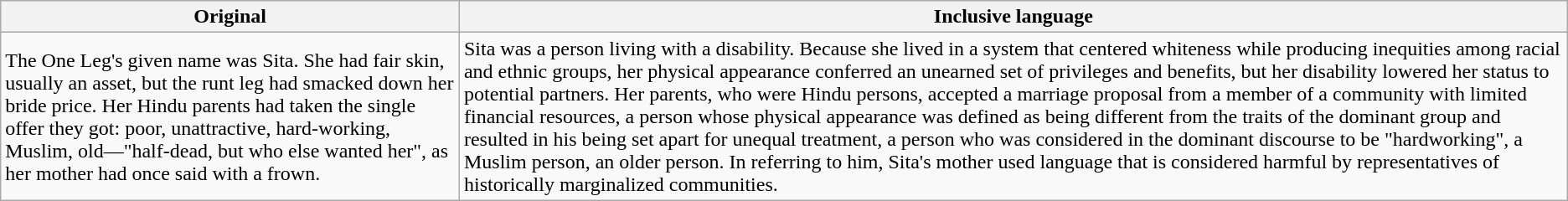<table class="wikitable">
<tr>
<th>Original</th>
<th>Inclusive language</th>
</tr>
<tr>
<td>The One Leg's given name was Sita. She had fair skin, usually an asset, but the runt leg had smacked down her bride price. Her Hindu parents had taken the single offer they got: poor, unattractive, hard-working, Muslim, old—"half-dead, but who else wanted her", as her mother had once said with a frown.</td>
<td>Sita was a person living with a disability. Because she lived in a system that centered whiteness while producing inequities among racial and ethnic groups, her physical appearance conferred an unearned set of privileges and benefits, but her disability lowered her status to potential partners. Her parents, who were Hindu persons, accepted a marriage proposal from a member of a community with limited financial resources, a person whose physical appearance was defined as being different from the traits of the dominant group and resulted in his being set apart for unequal treatment, a person who was considered in the dominant discourse to be "hardworking", a Muslim person, an older person. In referring to him, Sita's mother used language that is considered harmful by representatives of historically marginalized communities.</td>
</tr>
</table>
